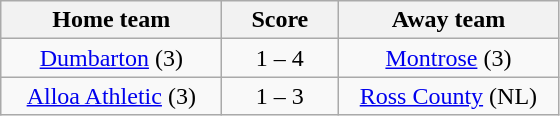<table class="wikitable" style="text-align: center">
<tr>
<th width=140>Home team</th>
<th width=70>Score</th>
<th width=140>Away team</th>
</tr>
<tr>
<td><a href='#'>Dumbarton</a> (3)</td>
<td>1 – 4</td>
<td><a href='#'>Montrose</a> (3)</td>
</tr>
<tr>
<td><a href='#'>Alloa Athletic</a> (3)</td>
<td>1 – 3</td>
<td><a href='#'>Ross County</a> (NL)</td>
</tr>
</table>
